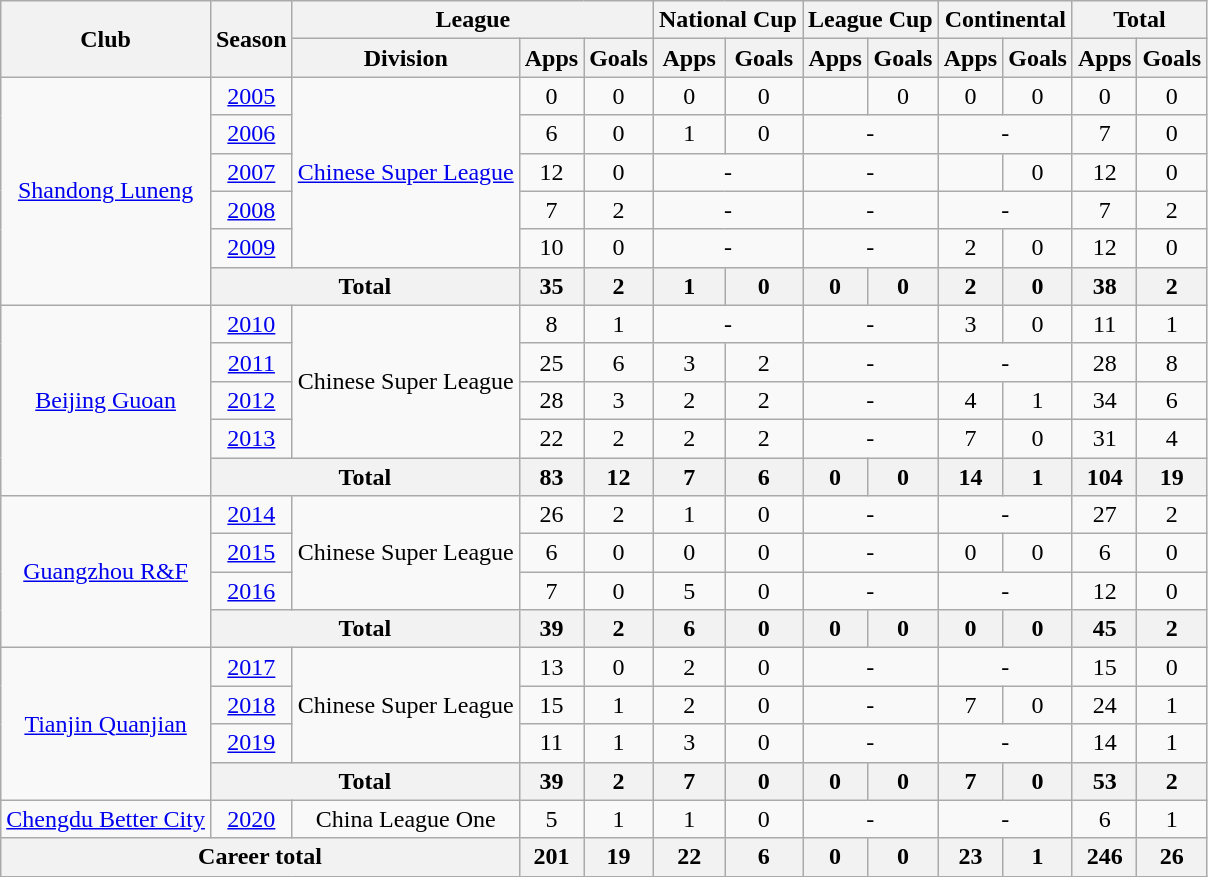<table class="wikitable" style="text-align: center">
<tr>
<th rowspan="2">Club</th>
<th rowspan="2">Season</th>
<th colspan="3">League</th>
<th colspan="2">National Cup</th>
<th colspan="2">League Cup</th>
<th colspan="2">Continental</th>
<th colspan="2">Total</th>
</tr>
<tr>
<th>Division</th>
<th>Apps</th>
<th>Goals</th>
<th>Apps</th>
<th>Goals</th>
<th>Apps</th>
<th>Goals</th>
<th>Apps</th>
<th>Goals</th>
<th>Apps</th>
<th>Goals</th>
</tr>
<tr>
<td rowspan=6><a href='#'>Shandong Luneng</a></td>
<td><a href='#'>2005</a></td>
<td rowspan=5><a href='#'>Chinese Super League</a></td>
<td>0</td>
<td>0</td>
<td>0</td>
<td>0</td>
<td></td>
<td>0</td>
<td>0</td>
<td>0</td>
<td>0</td>
<td>0</td>
</tr>
<tr>
<td><a href='#'>2006</a></td>
<td>6</td>
<td>0</td>
<td>1</td>
<td>0</td>
<td colspan="2">-</td>
<td colspan="2">-</td>
<td>7</td>
<td>0</td>
</tr>
<tr>
<td><a href='#'>2007</a></td>
<td>12</td>
<td>0</td>
<td colspan="2">-</td>
<td colspan="2">-</td>
<td></td>
<td>0</td>
<td>12</td>
<td>0</td>
</tr>
<tr>
<td><a href='#'>2008</a></td>
<td>7</td>
<td>2</td>
<td colspan="2">-</td>
<td colspan="2">-</td>
<td colspan="2">-</td>
<td>7</td>
<td>2</td>
</tr>
<tr>
<td><a href='#'>2009</a></td>
<td>10</td>
<td>0</td>
<td colspan="2">-</td>
<td colspan="2">-</td>
<td>2</td>
<td>0</td>
<td>12</td>
<td>0</td>
</tr>
<tr>
<th colspan=2>Total</th>
<th>35</th>
<th>2</th>
<th>1</th>
<th>0</th>
<th>0</th>
<th>0</th>
<th>2</th>
<th>0</th>
<th>38</th>
<th>2</th>
</tr>
<tr>
<td rowspan=5><a href='#'>Beijing Guoan</a></td>
<td><a href='#'>2010</a></td>
<td rowspan=4>Chinese Super League</td>
<td>8</td>
<td>1</td>
<td colspan="2">-</td>
<td colspan="2">-</td>
<td>3</td>
<td>0</td>
<td>11</td>
<td>1</td>
</tr>
<tr>
<td><a href='#'>2011</a></td>
<td>25</td>
<td>6</td>
<td>3</td>
<td>2</td>
<td colspan="2">-</td>
<td colspan="2">-</td>
<td>28</td>
<td>8</td>
</tr>
<tr>
<td><a href='#'>2012</a></td>
<td>28</td>
<td>3</td>
<td>2</td>
<td>2</td>
<td colspan="2">-</td>
<td>4</td>
<td>1</td>
<td>34</td>
<td>6</td>
</tr>
<tr>
<td><a href='#'>2013</a></td>
<td>22</td>
<td>2</td>
<td>2</td>
<td>2</td>
<td colspan="2">-</td>
<td>7</td>
<td>0</td>
<td>31</td>
<td>4</td>
</tr>
<tr>
<th colspan=2>Total</th>
<th>83</th>
<th>12</th>
<th>7</th>
<th>6</th>
<th>0</th>
<th>0</th>
<th>14</th>
<th>1</th>
<th>104</th>
<th>19</th>
</tr>
<tr>
<td rowspan=4><a href='#'>Guangzhou R&F</a></td>
<td><a href='#'>2014</a></td>
<td rowspan=3>Chinese Super League</td>
<td>26</td>
<td>2</td>
<td>1</td>
<td>0</td>
<td colspan="2">-</td>
<td colspan="2">-</td>
<td>27</td>
<td>2</td>
</tr>
<tr>
<td><a href='#'>2015</a></td>
<td>6</td>
<td>0</td>
<td>0</td>
<td>0</td>
<td colspan="2">-</td>
<td>0</td>
<td>0</td>
<td>6</td>
<td>0</td>
</tr>
<tr>
<td><a href='#'>2016</a></td>
<td>7</td>
<td>0</td>
<td>5</td>
<td>0</td>
<td colspan="2">-</td>
<td colspan="2">-</td>
<td>12</td>
<td>0</td>
</tr>
<tr>
<th colspan=2>Total</th>
<th>39</th>
<th>2</th>
<th>6</th>
<th>0</th>
<th>0</th>
<th>0</th>
<th>0</th>
<th>0</th>
<th>45</th>
<th>2</th>
</tr>
<tr>
<td rowspan=4><a href='#'>Tianjin Quanjian</a></td>
<td><a href='#'>2017</a></td>
<td rowspan=3>Chinese Super League</td>
<td>13</td>
<td>0</td>
<td>2</td>
<td>0</td>
<td colspan="2">-</td>
<td colspan="2">-</td>
<td>15</td>
<td>0</td>
</tr>
<tr>
<td><a href='#'>2018</a></td>
<td>15</td>
<td>1</td>
<td>2</td>
<td>0</td>
<td colspan="2">-</td>
<td>7</td>
<td>0</td>
<td>24</td>
<td>1</td>
</tr>
<tr>
<td><a href='#'>2019</a></td>
<td>11</td>
<td>1</td>
<td>3</td>
<td>0</td>
<td colspan="2">-</td>
<td colspan="2">-</td>
<td>14</td>
<td>1</td>
</tr>
<tr>
<th colspan=2>Total</th>
<th>39</th>
<th>2</th>
<th>7</th>
<th>0</th>
<th>0</th>
<th>0</th>
<th>7</th>
<th>0</th>
<th>53</th>
<th>2</th>
</tr>
<tr>
<td><a href='#'>Chengdu Better City</a></td>
<td><a href='#'>2020</a></td>
<td>China League One</td>
<td>5</td>
<td>1</td>
<td>1</td>
<td>0</td>
<td colspan="2">-</td>
<td colspan="2">-</td>
<td>6</td>
<td>1</td>
</tr>
<tr>
<th colspan=3>Career total</th>
<th>201</th>
<th>19</th>
<th>22</th>
<th>6</th>
<th>0</th>
<th>0</th>
<th>23</th>
<th>1</th>
<th>246</th>
<th>26</th>
</tr>
</table>
